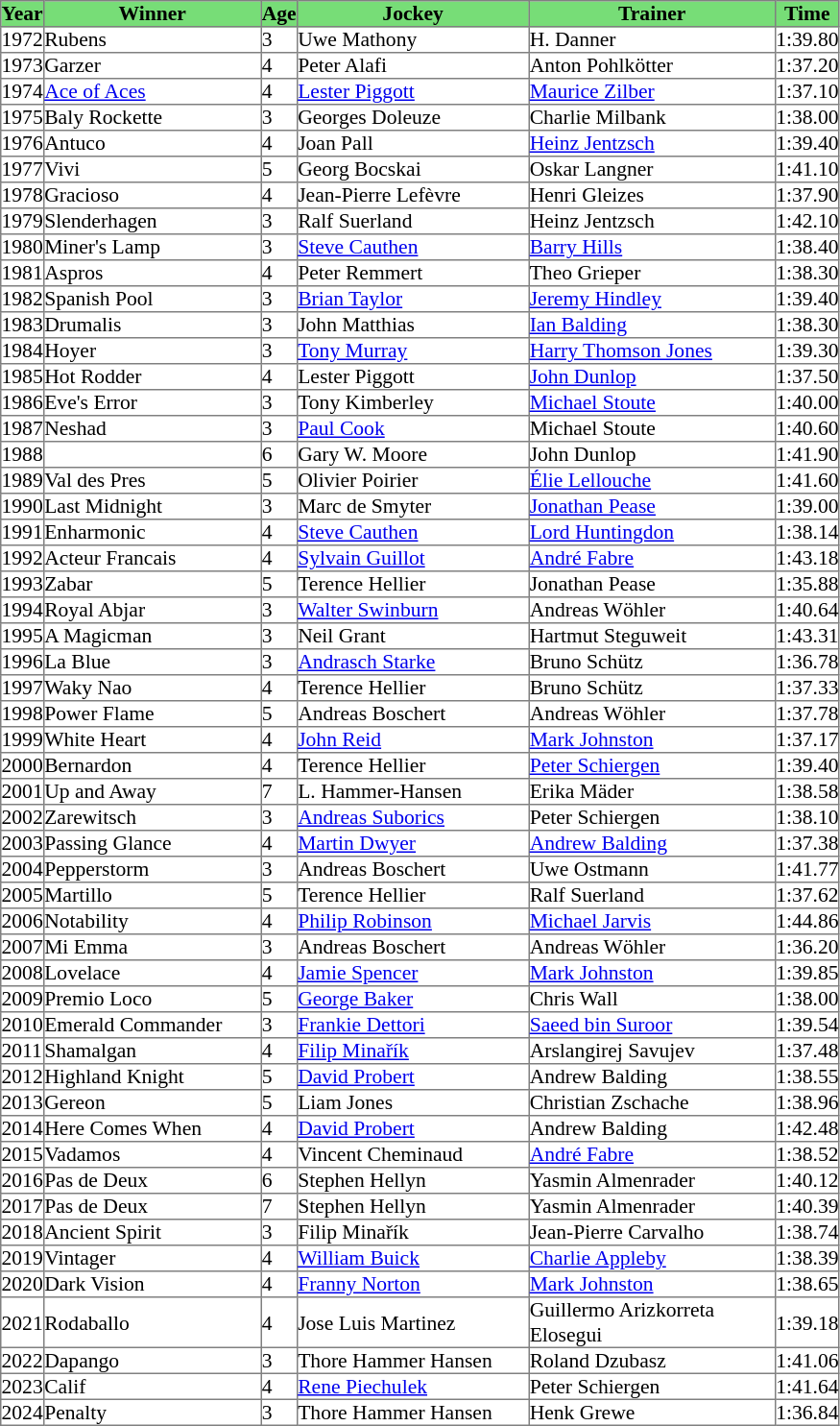<table class = "sortable" | border="1" cellpadding="0" style="border-collapse: collapse; font-size:90%">
<tr bgcolor="#77dd77" align="center">
<th>Year</th>
<th>Winner</th>
<th>Age</th>
<th>Jockey</th>
<th>Trainer</th>
<th>Time</th>
</tr>
<tr>
<td>1972</td>
<td width=150px>Rubens</td>
<td>3</td>
<td width=160px>Uwe Mathony</td>
<td width=170px>H. Danner</td>
<td>1:39.80</td>
</tr>
<tr>
<td>1973</td>
<td>Garzer</td>
<td>4</td>
<td>Peter Alafi</td>
<td>Anton Pohlkötter</td>
<td>1:37.20</td>
</tr>
<tr>
<td>1974</td>
<td><a href='#'>Ace of Aces</a></td>
<td>4</td>
<td><a href='#'>Lester Piggott</a></td>
<td><a href='#'>Maurice Zilber</a></td>
<td>1:37.10</td>
</tr>
<tr>
<td>1975</td>
<td>Baly Rockette</td>
<td>3</td>
<td>Georges Doleuze</td>
<td>Charlie Milbank</td>
<td>1:38.00</td>
</tr>
<tr>
<td>1976</td>
<td>Antuco</td>
<td>4</td>
<td>Joan Pall</td>
<td><a href='#'>Heinz Jentzsch</a></td>
<td>1:39.40</td>
</tr>
<tr>
<td>1977</td>
<td>Vivi</td>
<td>5</td>
<td>Georg Bocskai</td>
<td>Oskar Langner</td>
<td>1:41.10</td>
</tr>
<tr>
<td>1978</td>
<td>Gracioso</td>
<td>4</td>
<td>Jean-Pierre Lefèvre</td>
<td>Henri Gleizes</td>
<td>1:37.90</td>
</tr>
<tr>
<td>1979</td>
<td>Slenderhagen</td>
<td>3</td>
<td>Ralf Suerland</td>
<td>Heinz Jentzsch</td>
<td>1:42.10</td>
</tr>
<tr>
<td>1980</td>
<td>Miner's Lamp</td>
<td>3</td>
<td><a href='#'>Steve Cauthen</a></td>
<td><a href='#'>Barry Hills</a></td>
<td>1:38.40</td>
</tr>
<tr>
<td>1981</td>
<td>Aspros</td>
<td>4</td>
<td>Peter Remmert</td>
<td>Theo Grieper</td>
<td>1:38.30</td>
</tr>
<tr>
<td>1982</td>
<td>Spanish Pool</td>
<td>3</td>
<td><a href='#'>Brian Taylor</a></td>
<td><a href='#'>Jeremy Hindley</a></td>
<td>1:39.40</td>
</tr>
<tr>
<td>1983</td>
<td>Drumalis</td>
<td>3</td>
<td>John Matthias</td>
<td><a href='#'>Ian Balding</a></td>
<td>1:38.30</td>
</tr>
<tr>
<td>1984</td>
<td>Hoyer</td>
<td>3</td>
<td><a href='#'>Tony Murray</a></td>
<td><a href='#'>Harry Thomson Jones</a></td>
<td>1:39.30</td>
</tr>
<tr>
<td>1985</td>
<td>Hot Rodder</td>
<td>4</td>
<td>Lester Piggott</td>
<td><a href='#'>John Dunlop</a></td>
<td>1:37.50</td>
</tr>
<tr>
<td>1986</td>
<td>Eve's Error</td>
<td>3</td>
<td>Tony Kimberley</td>
<td><a href='#'>Michael Stoute</a></td>
<td>1:40.00</td>
</tr>
<tr>
<td>1987</td>
<td>Neshad</td>
<td>3</td>
<td><a href='#'>Paul Cook</a></td>
<td>Michael Stoute</td>
<td>1:40.60</td>
</tr>
<tr>
<td>1988</td>
<td></td>
<td>6</td>
<td>Gary W. Moore</td>
<td>John Dunlop</td>
<td>1:41.90</td>
</tr>
<tr>
<td>1989</td>
<td>Val des Pres</td>
<td>5</td>
<td>Olivier Poirier</td>
<td><a href='#'>Élie Lellouche</a></td>
<td>1:41.60</td>
</tr>
<tr>
<td>1990</td>
<td>Last Midnight</td>
<td>3</td>
<td>Marc de Smyter</td>
<td><a href='#'>Jonathan Pease</a></td>
<td>1:39.00</td>
</tr>
<tr>
<td>1991</td>
<td>Enharmonic</td>
<td>4</td>
<td><a href='#'>Steve Cauthen</a></td>
<td><a href='#'>Lord Huntingdon</a></td>
<td>1:38.14</td>
</tr>
<tr>
<td>1992</td>
<td>Acteur Francais</td>
<td>4</td>
<td><a href='#'>Sylvain Guillot</a></td>
<td><a href='#'>André Fabre</a></td>
<td>1:43.18</td>
</tr>
<tr>
<td>1993</td>
<td>Zabar</td>
<td>5</td>
<td>Terence Hellier</td>
<td>Jonathan Pease</td>
<td>1:35.88</td>
</tr>
<tr>
<td>1994</td>
<td>Royal Abjar</td>
<td>3</td>
<td><a href='#'>Walter Swinburn</a></td>
<td>Andreas Wöhler</td>
<td>1:40.64</td>
</tr>
<tr>
<td>1995</td>
<td>A Magicman</td>
<td>3</td>
<td>Neil Grant</td>
<td>Hartmut Steguweit</td>
<td>1:43.31</td>
</tr>
<tr>
<td>1996</td>
<td>La Blue</td>
<td>3</td>
<td><a href='#'>Andrasch Starke</a></td>
<td>Bruno Schütz</td>
<td>1:36.78</td>
</tr>
<tr>
<td>1997</td>
<td>Waky Nao</td>
<td>4</td>
<td>Terence Hellier</td>
<td>Bruno Schütz</td>
<td>1:37.33</td>
</tr>
<tr>
<td>1998</td>
<td>Power Flame</td>
<td>5</td>
<td>Andreas Boschert</td>
<td>Andreas Wöhler</td>
<td>1:37.78</td>
</tr>
<tr>
<td>1999</td>
<td>White Heart</td>
<td>4</td>
<td><a href='#'>John Reid</a></td>
<td><a href='#'>Mark Johnston</a></td>
<td>1:37.17</td>
</tr>
<tr>
<td>2000</td>
<td>Bernardon</td>
<td>4</td>
<td>Terence Hellier</td>
<td><a href='#'>Peter Schiergen</a></td>
<td>1:39.40</td>
</tr>
<tr>
<td>2001</td>
<td>Up and Away</td>
<td>7</td>
<td>L. Hammer-Hansen </td>
<td>Erika Mäder</td>
<td>1:38.58</td>
</tr>
<tr>
<td>2002</td>
<td>Zarewitsch</td>
<td>3</td>
<td><a href='#'>Andreas Suborics</a></td>
<td>Peter Schiergen</td>
<td>1:38.10</td>
</tr>
<tr>
<td>2003</td>
<td>Passing Glance</td>
<td>4</td>
<td><a href='#'>Martin Dwyer</a></td>
<td><a href='#'>Andrew Balding</a></td>
<td>1:37.38</td>
</tr>
<tr>
<td>2004</td>
<td>Pepperstorm</td>
<td>3</td>
<td>Andreas Boschert</td>
<td>Uwe Ostmann</td>
<td>1:41.77</td>
</tr>
<tr>
<td>2005</td>
<td>Martillo</td>
<td>5</td>
<td>Terence Hellier</td>
<td>Ralf Suerland</td>
<td>1:37.62</td>
</tr>
<tr>
<td>2006</td>
<td>Notability</td>
<td>4</td>
<td><a href='#'>Philip Robinson</a></td>
<td><a href='#'>Michael Jarvis</a></td>
<td>1:44.86</td>
</tr>
<tr>
<td>2007</td>
<td>Mi Emma</td>
<td>3</td>
<td>Andreas Boschert</td>
<td>Andreas Wöhler</td>
<td>1:36.20</td>
</tr>
<tr>
<td>2008</td>
<td>Lovelace</td>
<td>4</td>
<td><a href='#'>Jamie Spencer</a></td>
<td><a href='#'>Mark Johnston</a></td>
<td>1:39.85</td>
</tr>
<tr>
<td>2009</td>
<td>Premio Loco</td>
<td>5</td>
<td><a href='#'>George Baker</a></td>
<td>Chris Wall</td>
<td>1:38.00</td>
</tr>
<tr>
<td>2010</td>
<td>Emerald Commander</td>
<td>3</td>
<td><a href='#'>Frankie Dettori</a></td>
<td><a href='#'>Saeed bin Suroor</a></td>
<td>1:39.54</td>
</tr>
<tr>
<td>2011</td>
<td>Shamalgan</td>
<td>4</td>
<td><a href='#'>Filip Minařík</a></td>
<td>Arslangirej Savujev</td>
<td>1:37.48</td>
</tr>
<tr>
<td>2012</td>
<td>Highland Knight</td>
<td>5</td>
<td><a href='#'>David Probert</a></td>
<td>Andrew Balding</td>
<td>1:38.55</td>
</tr>
<tr>
<td>2013</td>
<td>Gereon</td>
<td>5</td>
<td>Liam Jones</td>
<td>Christian Zschache</td>
<td>1:38.96</td>
</tr>
<tr>
<td>2014</td>
<td>Here Comes When</td>
<td>4</td>
<td><a href='#'>David Probert</a></td>
<td>Andrew Balding</td>
<td>1:42.48</td>
</tr>
<tr>
<td>2015</td>
<td>Vadamos</td>
<td>4</td>
<td>Vincent Cheminaud</td>
<td><a href='#'>André Fabre</a></td>
<td>1:38.52</td>
</tr>
<tr>
<td>2016</td>
<td>Pas de Deux</td>
<td>6</td>
<td>Stephen Hellyn</td>
<td>Yasmin Almenrader</td>
<td>1:40.12</td>
</tr>
<tr>
<td>2017</td>
<td>Pas de Deux</td>
<td>7</td>
<td>Stephen Hellyn</td>
<td>Yasmin Almenrader</td>
<td>1:40.39</td>
</tr>
<tr>
<td>2018</td>
<td>Ancient Spirit</td>
<td>3</td>
<td>Filip Minařík</td>
<td>Jean-Pierre Carvalho</td>
<td>1:38.74</td>
</tr>
<tr>
<td>2019</td>
<td>Vintager</td>
<td>4</td>
<td><a href='#'>William Buick</a></td>
<td><a href='#'>Charlie Appleby</a></td>
<td>1:38.39</td>
</tr>
<tr>
<td>2020</td>
<td>Dark Vision</td>
<td>4</td>
<td><a href='#'>Franny Norton</a></td>
<td><a href='#'>Mark Johnston</a></td>
<td>1:38.65</td>
</tr>
<tr>
<td>2021</td>
<td>Rodaballo</td>
<td>4</td>
<td>Jose Luis Martinez</td>
<td>Guillermo Arizkorreta Elosegui</td>
<td>1:39.18</td>
</tr>
<tr>
<td>2022</td>
<td>Dapango</td>
<td>3</td>
<td>Thore Hammer Hansen</td>
<td>Roland Dzubasz</td>
<td>1:41.06</td>
</tr>
<tr>
<td>2023</td>
<td>Calif</td>
<td>4</td>
<td><a href='#'>Rene Piechulek</a></td>
<td>Peter Schiergen</td>
<td>1:41.64</td>
</tr>
<tr>
<td>2024</td>
<td>Penalty</td>
<td>3</td>
<td>Thore Hammer Hansen</td>
<td>Henk Grewe</td>
<td>1:36.84</td>
</tr>
</table>
